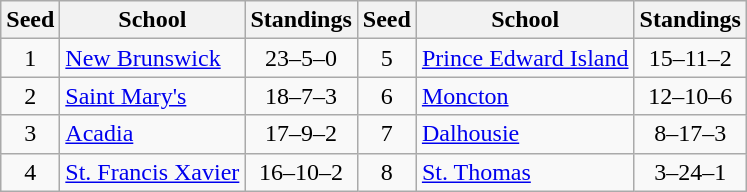<table class="wikitable">
<tr>
<th>Seed</th>
<th>School</th>
<th>Standings</th>
<th>Seed</th>
<th>School</th>
<th>Standings</th>
</tr>
<tr>
<td align=center>1</td>
<td><a href='#'>New Brunswick</a></td>
<td align=center>23–5–0</td>
<td align=center>5</td>
<td><a href='#'>Prince Edward Island</a></td>
<td align=center>15–11–2</td>
</tr>
<tr>
<td align=center>2</td>
<td><a href='#'>Saint Mary's</a></td>
<td align=center>18–7–3</td>
<td align=center>6</td>
<td><a href='#'>Moncton</a></td>
<td align=center>12–10–6</td>
</tr>
<tr>
<td align=center>3</td>
<td><a href='#'>Acadia</a></td>
<td align=center>17–9–2</td>
<td align=center>7</td>
<td><a href='#'>Dalhousie</a></td>
<td align=center>8–17–3</td>
</tr>
<tr>
<td align=center>4</td>
<td><a href='#'>St. Francis Xavier</a></td>
<td align=center>16–10–2</td>
<td align=center>8</td>
<td><a href='#'>St. Thomas</a></td>
<td align=center>3–24–1</td>
</tr>
</table>
